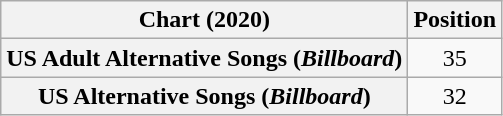<table class="wikitable plainrowheaders" style="text-align:center">
<tr>
<th scope="col">Chart (2020)</th>
<th scope="col">Position</th>
</tr>
<tr>
<th scope="row">US Adult Alternative Songs (<em>Billboard</em>)</th>
<td>35</td>
</tr>
<tr>
<th scope="row">US Alternative Songs (<em>Billboard</em>)</th>
<td>32</td>
</tr>
</table>
